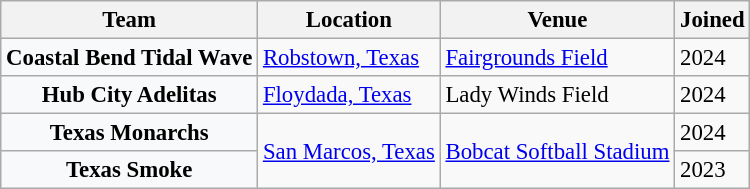<table class="wikitable sortable plainrowheaders" style="font-size:95%">
<tr>
<th scope="col">Team</th>
<th scope="col" class="unsortable">Location</th>
<th scope="col" class="unsortable">Venue</th>
<th scope="col">Joined</th>
</tr>
<tr>
<th scope="row" style="background:#f8f9fa"><strong>Coastal Bend Tidal Wave</strong></th>
<td><a href='#'>Robstown, Texas</a></td>
<td><a href='#'>Fairgrounds Field</a></td>
<td>2024</td>
</tr>
<tr>
<th scope="row" style="background:#f8f9fa"><strong>Hub City Adelitas</strong></th>
<td><a href='#'>Floydada, Texas</a></td>
<td>Lady Winds Field</td>
<td>2024</td>
</tr>
<tr>
<th scope="row" style="background:#f8f9fa"><strong>Texas Monarchs</strong></th>
<td rowspan="2"><a href='#'>San Marcos, Texas</a></td>
<td rowspan="2"><a href='#'>Bobcat Softball Stadium</a></td>
<td>2024</td>
</tr>
<tr>
<th scope="row" style="background:#f8f9fa"><strong>Texas Smoke</strong></th>
<td>2023</td>
</tr>
</table>
